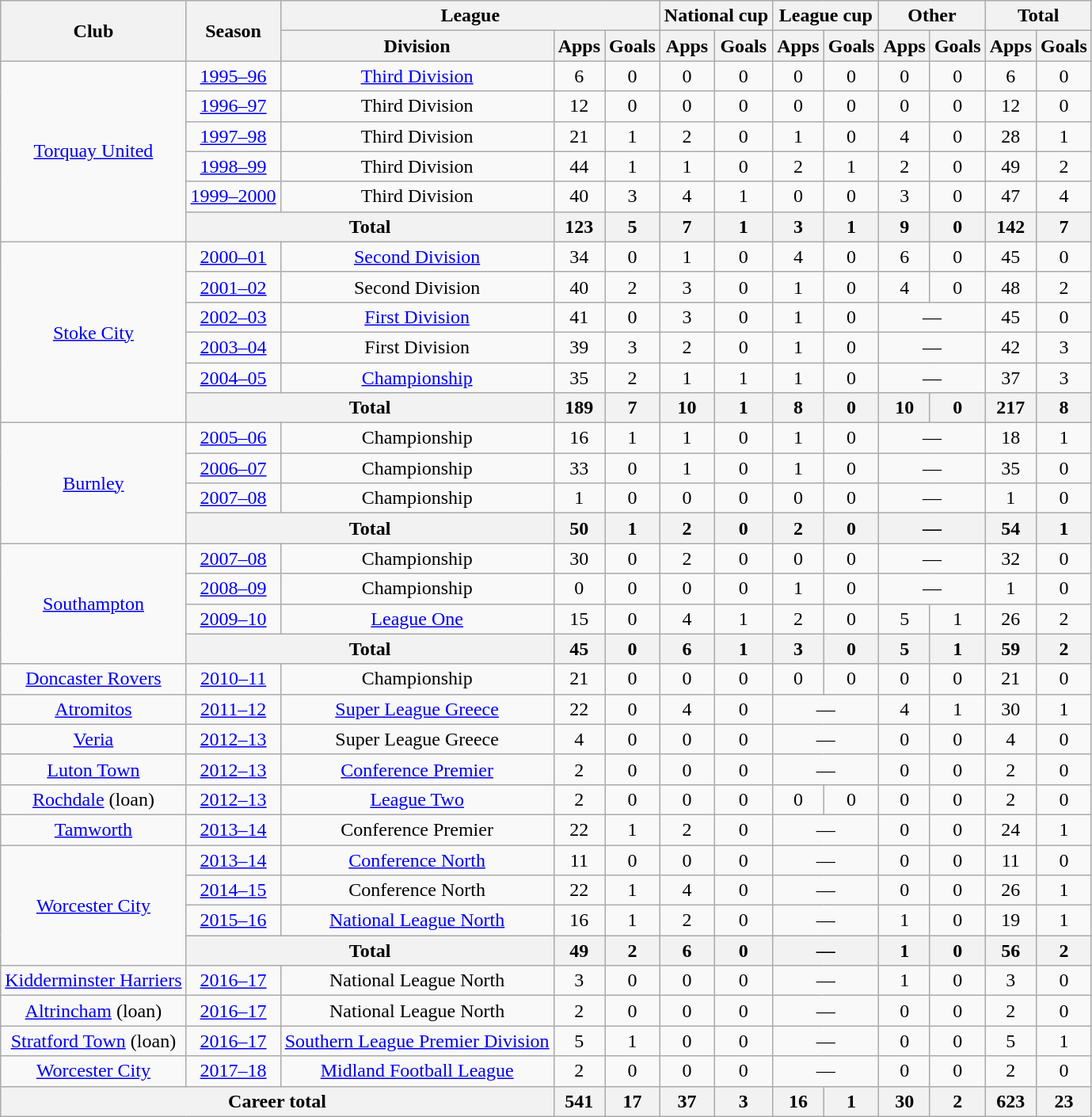<table class="wikitable" style="text-align:center">
<tr>
<th rowspan="2">Club</th>
<th rowspan="2">Season</th>
<th colspan="3">League</th>
<th colspan="2">National cup</th>
<th colspan="2">League cup</th>
<th colspan="2">Other</th>
<th colspan="2">Total</th>
</tr>
<tr>
<th>Division</th>
<th>Apps</th>
<th>Goals</th>
<th>Apps</th>
<th>Goals</th>
<th>Apps</th>
<th>Goals</th>
<th>Apps</th>
<th>Goals</th>
<th>Apps</th>
<th>Goals</th>
</tr>
<tr>
<td rowspan="6"><a href='#'>Torquay United</a></td>
<td><a href='#'>1995–96</a></td>
<td><a href='#'>Third Division</a></td>
<td>6</td>
<td>0</td>
<td>0</td>
<td>0</td>
<td>0</td>
<td>0</td>
<td>0</td>
<td>0</td>
<td>6</td>
<td>0</td>
</tr>
<tr>
<td><a href='#'>1996–97</a></td>
<td>Third Division</td>
<td>12</td>
<td>0</td>
<td>0</td>
<td>0</td>
<td>0</td>
<td>0</td>
<td>0</td>
<td>0</td>
<td>12</td>
<td>0</td>
</tr>
<tr>
<td><a href='#'>1997–98</a></td>
<td>Third Division</td>
<td>21</td>
<td>1</td>
<td>2</td>
<td>0</td>
<td>1</td>
<td>0</td>
<td>4</td>
<td>0</td>
<td>28</td>
<td>1</td>
</tr>
<tr>
<td><a href='#'>1998–99</a></td>
<td>Third Division</td>
<td>44</td>
<td>1</td>
<td>1</td>
<td>0</td>
<td>2</td>
<td>1</td>
<td>2</td>
<td>0</td>
<td>49</td>
<td>2</td>
</tr>
<tr>
<td><a href='#'>1999–2000</a></td>
<td>Third Division</td>
<td>40</td>
<td>3</td>
<td>4</td>
<td>1</td>
<td>0</td>
<td>0</td>
<td>3</td>
<td>0</td>
<td>47</td>
<td>4</td>
</tr>
<tr>
<th colspan="2">Total</th>
<th>123</th>
<th>5</th>
<th>7</th>
<th>1</th>
<th>3</th>
<th>1</th>
<th>9</th>
<th>0</th>
<th>142</th>
<th>7</th>
</tr>
<tr>
<td rowspan="6"><a href='#'>Stoke City</a></td>
<td><a href='#'>2000–01</a></td>
<td><a href='#'>Second Division</a></td>
<td>34</td>
<td>0</td>
<td>1</td>
<td>0</td>
<td>4</td>
<td>0</td>
<td>6</td>
<td>0</td>
<td>45</td>
<td>0</td>
</tr>
<tr>
<td><a href='#'>2001–02</a></td>
<td>Second Division</td>
<td>40</td>
<td>2</td>
<td>3</td>
<td>0</td>
<td>1</td>
<td>0</td>
<td>4</td>
<td>0</td>
<td>48</td>
<td>2</td>
</tr>
<tr>
<td><a href='#'>2002–03</a></td>
<td><a href='#'>First Division</a></td>
<td>41</td>
<td>0</td>
<td>3</td>
<td>0</td>
<td>1</td>
<td>0</td>
<td colspan=2>—</td>
<td>45</td>
<td>0</td>
</tr>
<tr>
<td><a href='#'>2003–04</a></td>
<td>First Division</td>
<td>39</td>
<td>3</td>
<td>2</td>
<td>0</td>
<td>1</td>
<td>0</td>
<td colspan=2>—</td>
<td>42</td>
<td>3</td>
</tr>
<tr>
<td><a href='#'>2004–05</a></td>
<td><a href='#'>Championship</a></td>
<td>35</td>
<td>2</td>
<td>1</td>
<td>1</td>
<td>1</td>
<td>0</td>
<td colspan=2>—</td>
<td>37</td>
<td>3</td>
</tr>
<tr>
<th colspan="2">Total</th>
<th>189</th>
<th>7</th>
<th>10</th>
<th>1</th>
<th>8</th>
<th>0</th>
<th>10</th>
<th>0</th>
<th>217</th>
<th>8</th>
</tr>
<tr>
<td rowspan="4"><a href='#'>Burnley</a></td>
<td><a href='#'>2005–06</a></td>
<td>Championship</td>
<td>16</td>
<td>1</td>
<td>1</td>
<td>0</td>
<td>1</td>
<td>0</td>
<td colspan=2>—</td>
<td>18</td>
<td>1</td>
</tr>
<tr>
<td><a href='#'>2006–07</a></td>
<td>Championship</td>
<td>33</td>
<td>0</td>
<td>1</td>
<td>0</td>
<td>1</td>
<td>0</td>
<td colspan=2>—</td>
<td>35</td>
<td>0</td>
</tr>
<tr>
<td><a href='#'>2007–08</a></td>
<td>Championship</td>
<td>1</td>
<td>0</td>
<td>0</td>
<td>0</td>
<td>0</td>
<td>0</td>
<td colspan=2>—</td>
<td>1</td>
<td>0</td>
</tr>
<tr>
<th colspan="2">Total</th>
<th>50</th>
<th>1</th>
<th>2</th>
<th>0</th>
<th>2</th>
<th>0</th>
<th colspan=2>—</th>
<th>54</th>
<th>1</th>
</tr>
<tr>
<td rowspan="4"><a href='#'>Southampton</a></td>
<td><a href='#'>2007–08</a></td>
<td>Championship</td>
<td>30</td>
<td>0</td>
<td>2</td>
<td>0</td>
<td>0</td>
<td>0</td>
<td colspan=2>—</td>
<td>32</td>
<td>0</td>
</tr>
<tr>
<td><a href='#'>2008–09</a></td>
<td>Championship</td>
<td>0</td>
<td>0</td>
<td>0</td>
<td>0</td>
<td>1</td>
<td>0</td>
<td colspan=2>—</td>
<td>1</td>
<td>0</td>
</tr>
<tr>
<td><a href='#'>2009–10</a></td>
<td><a href='#'>League One</a></td>
<td>15</td>
<td>0</td>
<td>4</td>
<td>1</td>
<td>2</td>
<td>0</td>
<td>5</td>
<td>1</td>
<td>26</td>
<td>2</td>
</tr>
<tr>
<th colspan="2">Total</th>
<th>45</th>
<th>0</th>
<th>6</th>
<th>1</th>
<th>3</th>
<th>0</th>
<th>5</th>
<th>1</th>
<th>59</th>
<th>2</th>
</tr>
<tr>
<td><a href='#'>Doncaster Rovers</a></td>
<td><a href='#'>2010–11</a></td>
<td>Championship</td>
<td>21</td>
<td>0</td>
<td>0</td>
<td>0</td>
<td>0</td>
<td>0</td>
<td>0</td>
<td>0</td>
<td>21</td>
<td>0</td>
</tr>
<tr>
<td><a href='#'>Atromitos</a></td>
<td><a href='#'>2011–12</a></td>
<td><a href='#'>Super League Greece</a></td>
<td>22</td>
<td>0</td>
<td>4</td>
<td>0</td>
<td colspan=2>—</td>
<td>4</td>
<td>1</td>
<td>30</td>
<td>1</td>
</tr>
<tr>
<td><a href='#'>Veria</a></td>
<td><a href='#'>2012–13</a></td>
<td>Super League Greece</td>
<td>4</td>
<td>0</td>
<td>0</td>
<td>0</td>
<td colspan=2>—</td>
<td>0</td>
<td>0</td>
<td>4</td>
<td>0</td>
</tr>
<tr>
<td><a href='#'>Luton Town</a></td>
<td><a href='#'>2012–13</a></td>
<td><a href='#'>Conference Premier</a></td>
<td>2</td>
<td>0</td>
<td>0</td>
<td>0</td>
<td colspan=2>—</td>
<td>0</td>
<td>0</td>
<td>2</td>
<td>0</td>
</tr>
<tr>
<td><a href='#'>Rochdale</a> (loan)</td>
<td><a href='#'>2012–13</a></td>
<td><a href='#'>League Two</a></td>
<td>2</td>
<td>0</td>
<td>0</td>
<td>0</td>
<td>0</td>
<td>0</td>
<td>0</td>
<td>0</td>
<td>2</td>
<td>0</td>
</tr>
<tr>
<td><a href='#'>Tamworth</a></td>
<td><a href='#'>2013–14</a></td>
<td>Conference Premier</td>
<td>22</td>
<td>1</td>
<td>2</td>
<td>0</td>
<td colspan=2>—</td>
<td>0</td>
<td>0</td>
<td>24</td>
<td>1</td>
</tr>
<tr>
<td rowspan=4><a href='#'>Worcester City</a></td>
<td><a href='#'>2013–14</a></td>
<td><a href='#'>Conference North</a></td>
<td>11</td>
<td>0</td>
<td>0</td>
<td>0</td>
<td colspan=2>—</td>
<td>0</td>
<td>0</td>
<td>11</td>
<td>0</td>
</tr>
<tr>
<td><a href='#'>2014–15</a></td>
<td>Conference North</td>
<td>22</td>
<td>1</td>
<td>4</td>
<td>0</td>
<td colspan=2>—</td>
<td>0</td>
<td>0</td>
<td>26</td>
<td>1</td>
</tr>
<tr>
<td><a href='#'>2015–16</a></td>
<td><a href='#'>National League North</a></td>
<td>16</td>
<td>1</td>
<td>2</td>
<td>0</td>
<td colspan=2>—</td>
<td>1</td>
<td>0</td>
<td>19</td>
<td>1</td>
</tr>
<tr>
<th colspan="2">Total</th>
<th>49</th>
<th>2</th>
<th>6</th>
<th>0</th>
<th colspan=2>—</th>
<th>1</th>
<th>0</th>
<th>56</th>
<th>2</th>
</tr>
<tr>
<td><a href='#'>Kidderminster Harriers</a></td>
<td><a href='#'>2016–17</a></td>
<td>National League North</td>
<td>3</td>
<td>0</td>
<td>0</td>
<td>0</td>
<td colspan=2>—</td>
<td>1</td>
<td>0</td>
<td>3</td>
<td>0</td>
</tr>
<tr>
<td><a href='#'>Altrincham</a> (loan)</td>
<td><a href='#'>2016–17</a></td>
<td>National League North</td>
<td>2</td>
<td>0</td>
<td>0</td>
<td>0</td>
<td colspan=2>—</td>
<td>0</td>
<td>0</td>
<td>2</td>
<td>0</td>
</tr>
<tr>
<td><a href='#'>Stratford Town</a> (loan)</td>
<td><a href='#'>2016–17</a></td>
<td><a href='#'>Southern League Premier Division</a></td>
<td>5</td>
<td>1</td>
<td>0</td>
<td>0</td>
<td colspan=2>—</td>
<td>0</td>
<td>0</td>
<td>5</td>
<td>1</td>
</tr>
<tr>
<td><a href='#'>Worcester City</a></td>
<td><a href='#'>2017–18</a></td>
<td><a href='#'>Midland Football League</a></td>
<td>2</td>
<td>0</td>
<td>0</td>
<td>0</td>
<td colspan=2>—</td>
<td>0</td>
<td>0</td>
<td>2</td>
<td>0</td>
</tr>
<tr>
<th colspan="3">Career total</th>
<th>541</th>
<th>17</th>
<th>37</th>
<th>3</th>
<th>16</th>
<th>1</th>
<th>30</th>
<th>2</th>
<th>623</th>
<th>23</th>
</tr>
</table>
